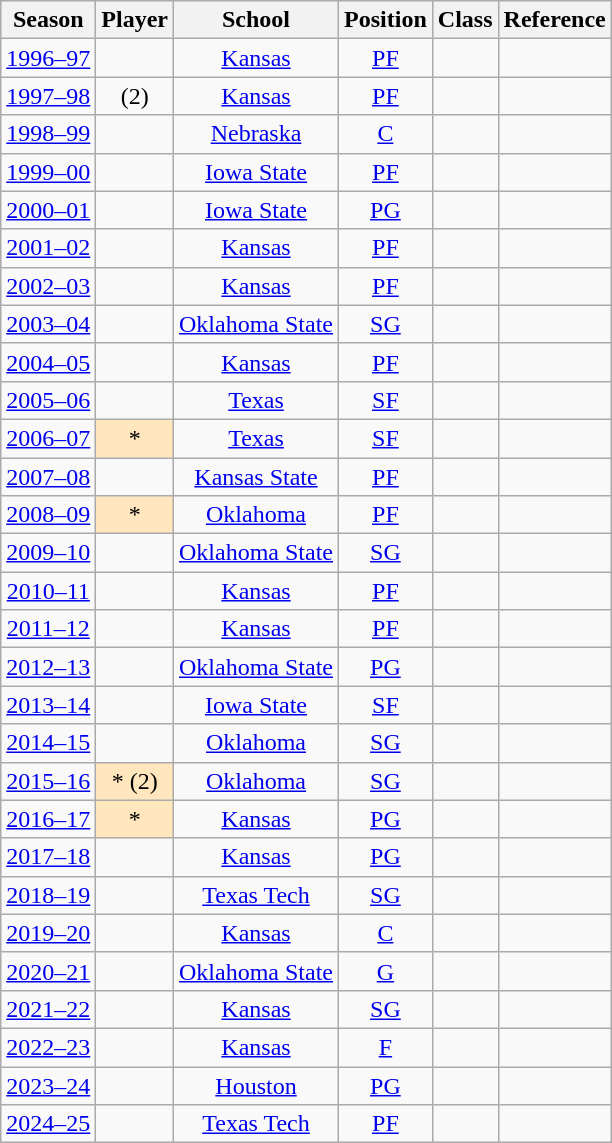<table class="wikitable sortable">
<tr>
<th>Season</th>
<th>Player</th>
<th>School</th>
<th>Position</th>
<th>Class</th>
<th class=unsortable>Reference</th>
</tr>
<tr align=center>
<td><a href='#'>1996–97</a></td>
<td></td>
<td><a href='#'>Kansas</a></td>
<td><a href='#'>PF</a></td>
<td></td>
<td></td>
</tr>
<tr align=center>
<td><a href='#'>1997–98</a></td>
<td> (2)</td>
<td><a href='#'>Kansas</a></td>
<td><a href='#'>PF</a></td>
<td></td>
<td></td>
</tr>
<tr align=center>
<td><a href='#'>1998–99</a></td>
<td></td>
<td><a href='#'>Nebraska</a></td>
<td><a href='#'>C</a></td>
<td></td>
<td></td>
</tr>
<tr align=center>
<td><a href='#'>1999–00</a></td>
<td></td>
<td><a href='#'>Iowa State</a></td>
<td><a href='#'>PF</a></td>
<td></td>
<td></td>
</tr>
<tr align=center>
<td><a href='#'>2000–01</a></td>
<td></td>
<td><a href='#'>Iowa State</a></td>
<td><a href='#'>PG</a></td>
<td></td>
<td></td>
</tr>
<tr align=center>
<td><a href='#'>2001–02</a></td>
<td></td>
<td><a href='#'>Kansas</a></td>
<td><a href='#'>PF</a></td>
<td></td>
<td></td>
</tr>
<tr align=center>
<td><a href='#'>2002–03</a></td>
<td></td>
<td><a href='#'>Kansas</a></td>
<td><a href='#'>PF</a></td>
<td></td>
<td></td>
</tr>
<tr align=center>
<td><a href='#'>2003–04</a></td>
<td></td>
<td><a href='#'>Oklahoma State</a></td>
<td><a href='#'>SG</a></td>
<td></td>
<td></td>
</tr>
<tr align=center>
<td><a href='#'>2004–05</a></td>
<td></td>
<td><a href='#'>Kansas</a></td>
<td><a href='#'>PF</a></td>
<td></td>
<td></td>
</tr>
<tr align=center>
<td><a href='#'>2005–06</a></td>
<td></td>
<td><a href='#'>Texas</a></td>
<td><a href='#'>SF</a></td>
<td></td>
<td></td>
</tr>
<tr align=center>
<td><a href='#'>2006–07</a></td>
<td style="background-color:#FFE6BD">*</td>
<td><a href='#'>Texas</a></td>
<td><a href='#'>SF</a></td>
<td></td>
<td></td>
</tr>
<tr align=center>
<td><a href='#'>2007–08</a></td>
<td></td>
<td><a href='#'>Kansas State</a></td>
<td><a href='#'>PF</a></td>
<td></td>
<td></td>
</tr>
<tr align=center>
<td><a href='#'>2008–09</a></td>
<td style="background-color:#FFE6BD">*</td>
<td><a href='#'>Oklahoma</a></td>
<td><a href='#'>PF</a></td>
<td></td>
<td></td>
</tr>
<tr align=center>
<td><a href='#'>2009–10</a></td>
<td></td>
<td><a href='#'>Oklahoma State</a></td>
<td><a href='#'>SG</a></td>
<td></td>
<td></td>
</tr>
<tr align=center>
<td><a href='#'>2010–11</a></td>
<td></td>
<td><a href='#'>Kansas</a></td>
<td><a href='#'>PF</a></td>
<td></td>
<td></td>
</tr>
<tr align=center>
<td><a href='#'>2011–12</a></td>
<td></td>
<td><a href='#'>Kansas</a></td>
<td><a href='#'>PF</a></td>
<td></td>
<td></td>
</tr>
<tr align=center>
<td><a href='#'>2012–13</a></td>
<td></td>
<td><a href='#'>Oklahoma State</a></td>
<td><a href='#'>PG</a></td>
<td></td>
<td></td>
</tr>
<tr align=center>
<td><a href='#'>2013–14</a></td>
<td></td>
<td><a href='#'>Iowa State</a></td>
<td><a href='#'>SF</a></td>
<td></td>
<td></td>
</tr>
<tr align=center>
<td><a href='#'>2014–15</a></td>
<td></td>
<td><a href='#'>Oklahoma</a></td>
<td><a href='#'>SG</a></td>
<td></td>
<td></td>
</tr>
<tr align=center>
<td><a href='#'>2015–16</a></td>
<td style="background-color:#FFE6BD">* (2)</td>
<td><a href='#'>Oklahoma</a></td>
<td><a href='#'>SG</a></td>
<td></td>
<td></td>
</tr>
<tr align=center>
<td><a href='#'>2016–17</a></td>
<td style="background-color:#FFE6BD">*</td>
<td><a href='#'>Kansas</a></td>
<td><a href='#'>PG</a></td>
<td></td>
<td></td>
</tr>
<tr align=center>
<td><a href='#'>2017–18</a></td>
<td></td>
<td><a href='#'>Kansas</a></td>
<td><a href='#'>PG</a></td>
<td></td>
<td></td>
</tr>
<tr align=center>
<td><a href='#'>2018–19</a></td>
<td></td>
<td><a href='#'>Texas Tech</a></td>
<td><a href='#'>SG</a></td>
<td></td>
<td></td>
</tr>
<tr align=center>
<td><a href='#'>2019–20</a></td>
<td></td>
<td><a href='#'>Kansas</a></td>
<td><a href='#'>C</a></td>
<td></td>
<td></td>
</tr>
<tr align=center>
<td><a href='#'>2020–21</a></td>
<td></td>
<td><a href='#'>Oklahoma State</a></td>
<td><a href='#'>G</a></td>
<td></td>
<td></td>
</tr>
<tr align=center>
<td><a href='#'>2021–22</a></td>
<td></td>
<td><a href='#'>Kansas</a></td>
<td><a href='#'>SG</a></td>
<td></td>
<td></td>
</tr>
<tr align=center>
<td><a href='#'>2022–23</a></td>
<td></td>
<td><a href='#'>Kansas</a></td>
<td><a href='#'>F</a></td>
<td></td>
<td></td>
</tr>
<tr align=center>
<td><a href='#'>2023–24</a></td>
<td></td>
<td><a href='#'>Houston</a></td>
<td><a href='#'>PG</a></td>
<td></td>
<td></td>
</tr>
<tr align=center>
<td><a href='#'>2024–25</a></td>
<td></td>
<td><a href='#'>Texas Tech</a></td>
<td><a href='#'>PF</a></td>
<td></td>
<td></td>
</tr>
</table>
